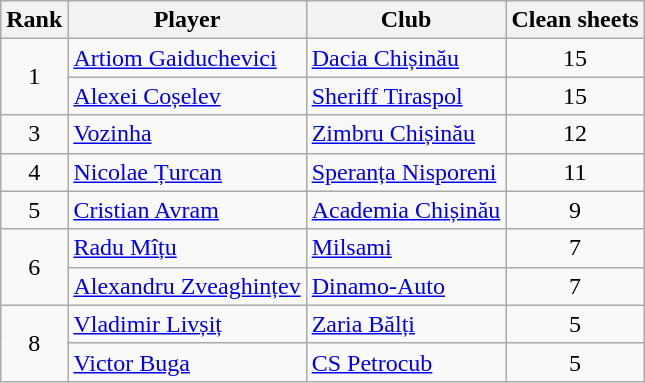<table class="wikitable" style="text-align:center">
<tr>
<th>Rank</th>
<th>Player</th>
<th>Club</th>
<th>Clean sheets</th>
</tr>
<tr>
<td rowspan="2">1</td>
<td align="left"> <a href='#'>Artiom Gaiduchevici</a></td>
<td align="left"><a href='#'>Dacia Chișinău</a></td>
<td>15</td>
</tr>
<tr>
<td align="left"> <a href='#'>Alexei Coșelev</a></td>
<td align="left"><a href='#'>Sheriff Tiraspol</a></td>
<td>15</td>
</tr>
<tr>
<td rowspan="1">3</td>
<td align="left"> <a href='#'>Vozinha</a></td>
<td align="left"><a href='#'>Zimbru Chișinău</a></td>
<td>12</td>
</tr>
<tr>
<td rowspan="1">4</td>
<td align="left"> <a href='#'>Nicolae Țurcan</a></td>
<td align="left"><a href='#'>Speranța Nisporeni</a></td>
<td>11</td>
</tr>
<tr>
<td rowspan="1">5</td>
<td align="left"> <a href='#'>Cristian Avram</a></td>
<td align="left"><a href='#'>Academia Chișinău</a></td>
<td>9</td>
</tr>
<tr>
<td rowspan="2">6</td>
<td align="left"> <a href='#'>Radu Mîțu</a></td>
<td align="left"><a href='#'>Milsami</a></td>
<td>7</td>
</tr>
<tr>
<td align="left"> <a href='#'>Alexandru Zveaghințev</a></td>
<td align="left"><a href='#'>Dinamo-Auto</a></td>
<td>7</td>
</tr>
<tr>
<td rowspan="2">8</td>
<td align="left"> <a href='#'>Vladimir Livșiț</a></td>
<td align="left"><a href='#'>Zaria Bălți</a></td>
<td>5</td>
</tr>
<tr>
<td align="left"> <a href='#'>Victor Buga</a></td>
<td align="left"><a href='#'>CS Petrocub</a></td>
<td>5</td>
</tr>
</table>
